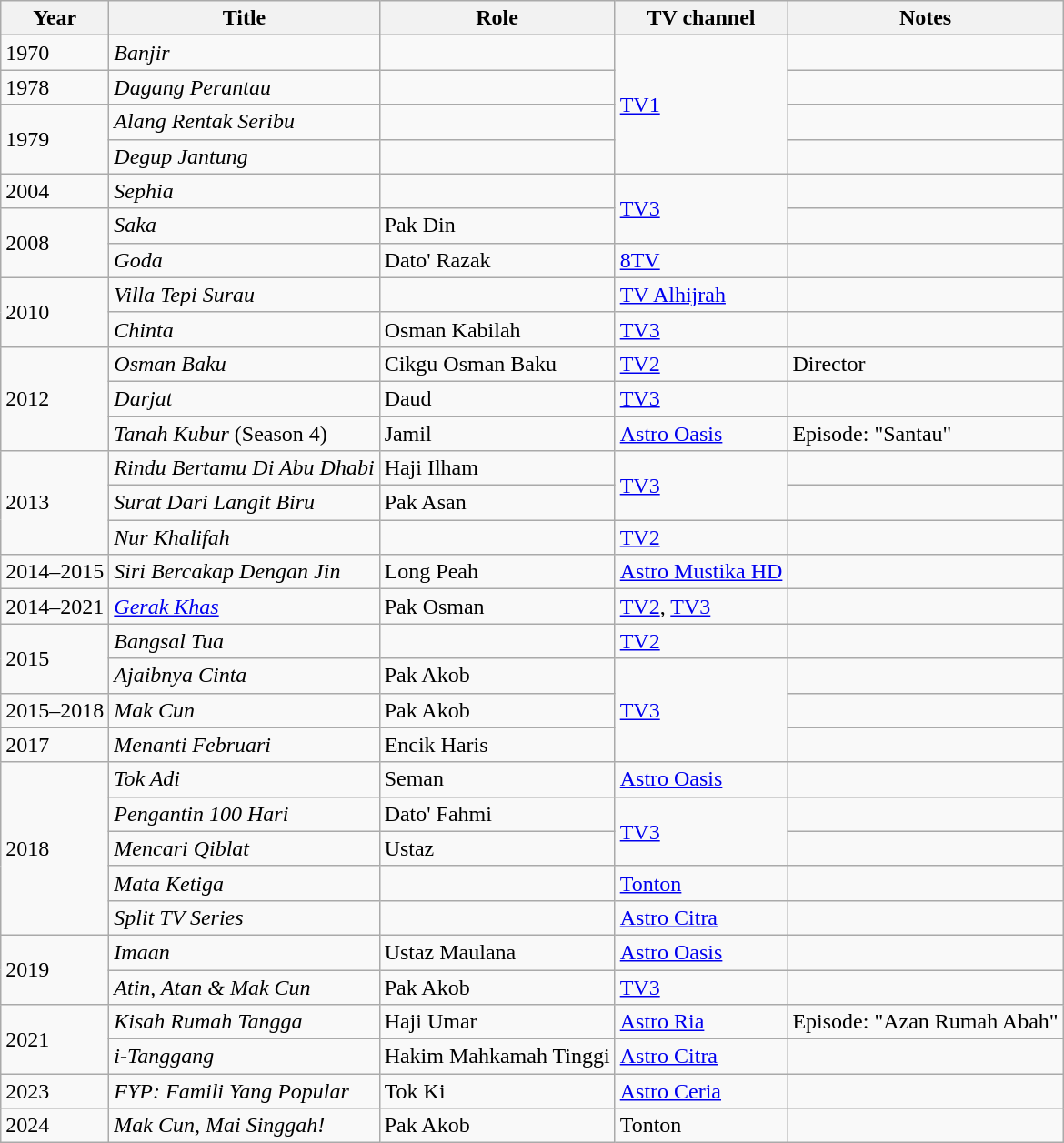<table class="wikitable">
<tr>
<th>Year</th>
<th>Title</th>
<th>Role</th>
<th>TV channel</th>
<th>Notes</th>
</tr>
<tr>
<td>1970</td>
<td><em>Banjir</em></td>
<td></td>
<td rowspan="4"><a href='#'>TV1</a></td>
<td></td>
</tr>
<tr>
<td>1978</td>
<td><em>Dagang Perantau</em></td>
<td></td>
<td></td>
</tr>
<tr>
<td rowspan="2">1979</td>
<td><em>Alang Rentak Seribu</em></td>
<td></td>
<td></td>
</tr>
<tr>
<td><em>Degup Jantung</em></td>
<td></td>
<td></td>
</tr>
<tr>
<td>2004</td>
<td><em>Sephia</em></td>
<td></td>
<td rowspan="2"><a href='#'>TV3</a></td>
<td></td>
</tr>
<tr>
<td rowspan="2">2008</td>
<td><em>Saka</em></td>
<td>Pak Din</td>
<td></td>
</tr>
<tr>
<td><em>Goda</em></td>
<td>Dato' Razak</td>
<td><a href='#'>8TV</a></td>
<td></td>
</tr>
<tr>
<td rowspan="2">2010</td>
<td><em>Villa Tepi Surau</em></td>
<td></td>
<td><a href='#'>TV Alhijrah</a></td>
<td></td>
</tr>
<tr>
<td><em>Chinta</em></td>
<td>Osman Kabilah</td>
<td><a href='#'>TV3</a></td>
<td></td>
</tr>
<tr>
<td rowspan="3">2012</td>
<td><em>Osman Baku</em></td>
<td>Cikgu Osman Baku</td>
<td><a href='#'>TV2</a></td>
<td>Director</td>
</tr>
<tr>
<td><em>Darjat</em></td>
<td>Daud</td>
<td><a href='#'>TV3</a></td>
<td></td>
</tr>
<tr>
<td><em>Tanah Kubur</em> (Season 4)</td>
<td>Jamil</td>
<td><a href='#'>Astro Oasis</a></td>
<td>Episode: "Santau"</td>
</tr>
<tr>
<td rowspan="3">2013</td>
<td><em>Rindu Bertamu Di Abu Dhabi</em></td>
<td>Haji Ilham</td>
<td rowspan="2"><a href='#'>TV3</a></td>
<td></td>
</tr>
<tr>
<td><em>Surat Dari Langit Biru</em></td>
<td>Pak Asan</td>
<td></td>
</tr>
<tr>
<td><em>Nur Khalifah</em></td>
<td></td>
<td><a href='#'>TV2</a></td>
<td></td>
</tr>
<tr>
<td>2014–2015</td>
<td><em>Siri Bercakap Dengan Jin</em></td>
<td>Long Peah</td>
<td><a href='#'>Astro Mustika HD</a></td>
<td></td>
</tr>
<tr>
<td>2014–2021</td>
<td><em><a href='#'>Gerak Khas</a></em></td>
<td>Pak Osman</td>
<td><a href='#'>TV2</a>, <a href='#'>TV3</a></td>
<td></td>
</tr>
<tr>
<td rowspan="2">2015</td>
<td><em>Bangsal Tua</em></td>
<td></td>
<td><a href='#'>TV2</a></td>
<td></td>
</tr>
<tr>
<td><em>Ajaibnya Cinta</em></td>
<td>Pak Akob</td>
<td rowspan="3"><a href='#'>TV3</a></td>
<td></td>
</tr>
<tr>
<td>2015–2018</td>
<td><em>Mak Cun</em></td>
<td>Pak Akob</td>
<td></td>
</tr>
<tr>
<td>2017</td>
<td><em>Menanti Februari</em></td>
<td>Encik Haris</td>
<td></td>
</tr>
<tr>
<td rowspan="5">2018</td>
<td><em>Tok Adi</em></td>
<td>Seman</td>
<td><a href='#'>Astro Oasis</a></td>
<td></td>
</tr>
<tr>
<td><em>Pengantin 100 Hari</em></td>
<td>Dato' Fahmi</td>
<td rowspan="2"><a href='#'>TV3</a></td>
<td></td>
</tr>
<tr>
<td><em>Mencari Qiblat</em></td>
<td>Ustaz</td>
<td></td>
</tr>
<tr>
<td><em>Mata Ketiga</em></td>
<td></td>
<td><a href='#'>Tonton</a></td>
<td></td>
</tr>
<tr>
<td><em>Split TV Series</em></td>
<td></td>
<td><a href='#'>Astro Citra</a></td>
<td></td>
</tr>
<tr>
<td rowspan="2">2019</td>
<td><em>Imaan</em></td>
<td>Ustaz Maulana</td>
<td><a href='#'>Astro Oasis</a></td>
<td></td>
</tr>
<tr>
<td><em>Atin, Atan & Mak Cun</em></td>
<td>Pak Akob</td>
<td><a href='#'>TV3</a></td>
<td></td>
</tr>
<tr>
<td rowspan="2">2021</td>
<td><em>Kisah Rumah Tangga</em></td>
<td>Haji Umar</td>
<td><a href='#'>Astro Ria</a></td>
<td>Episode: "Azan Rumah Abah"</td>
</tr>
<tr>
<td><em>i-Tanggang</em></td>
<td>Hakim Mahkamah Tinggi</td>
<td><a href='#'>Astro Citra</a></td>
<td></td>
</tr>
<tr>
<td>2023</td>
<td><em>FYP: Famili Yang Popular</em></td>
<td>Tok Ki</td>
<td><a href='#'>Astro Ceria</a></td>
<td></td>
</tr>
<tr>
<td>2024</td>
<td><em>Mak Cun, Mai Singgah!</em></td>
<td>Pak Akob</td>
<td>Tonton</td>
<td></td>
</tr>
</table>
